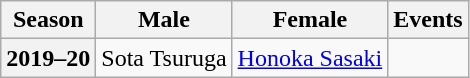<table class="wikitable">
<tr>
<th scope="col">Season</th>
<th scope="col">Male</th>
<th scope="col">Female</th>
<th scope="col">Events</th>
</tr>
<tr>
<th scope="row">2019–20</th>
<td>Sota Tsuruga</td>
<td><a href='#'>Honoka Sasaki</a></td>
<td></td>
</tr>
</table>
